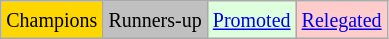<table class="wikitable">
<tr>
<td bgcolor=gold><small>Champions</small></td>
<td bgcolor=silver><small>Runners-up</small></td>
<td bgcolor="#DDFFDD"><small><a href='#'>Promoted</a></small></td>
<td bgcolor="#FFCCCC"><small><a href='#'>Relegated</a></small></td>
</tr>
</table>
